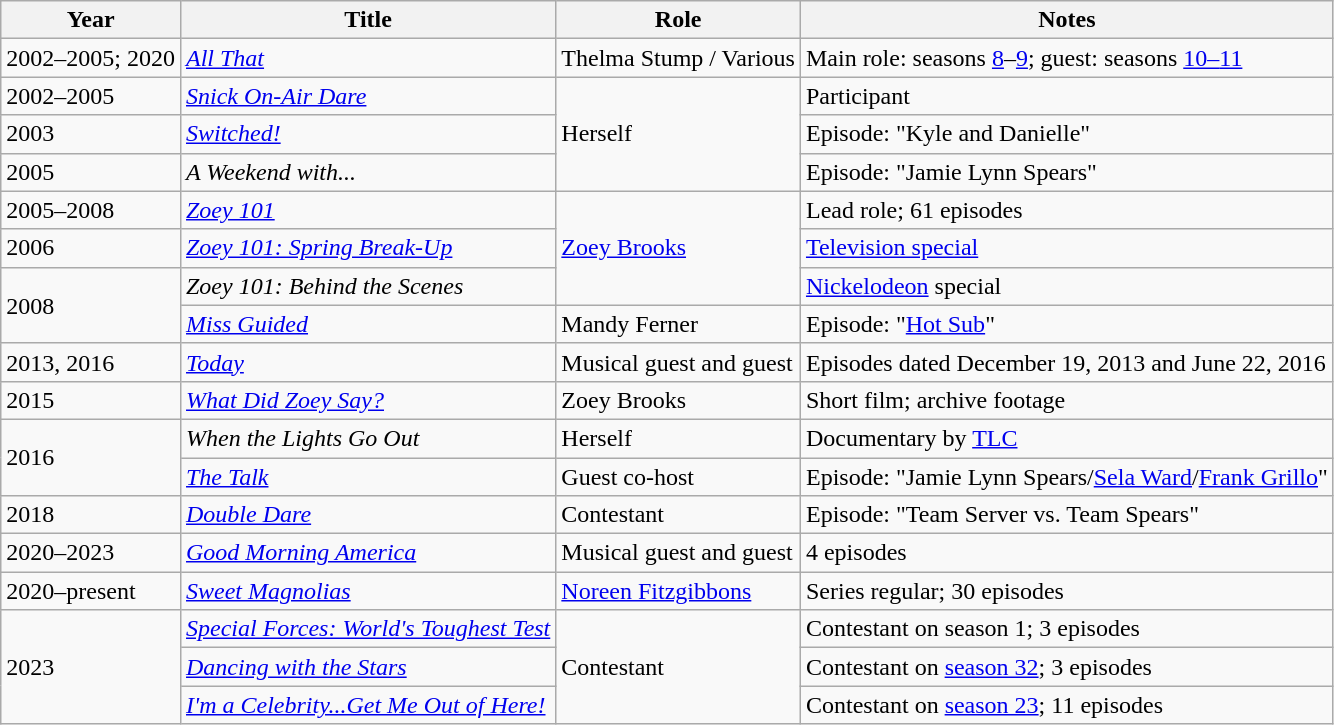<table class="wikitable sortable">
<tr>
<th>Year</th>
<th>Title</th>
<th>Role</th>
<th class="unsortable">Notes</th>
</tr>
<tr>
<td>2002–2005; 2020</td>
<td><em><a href='#'>All That</a></em></td>
<td>Thelma Stump / Various</td>
<td>Main role: seasons <a href='#'>8</a>–<a href='#'>9</a>; guest: seasons <a href='#'>10–</a><a href='#'>11</a></td>
</tr>
<tr>
<td>2002–2005</td>
<td><em><a href='#'>Snick On-Air Dare</a></em></td>
<td rowspan="3">Herself</td>
<td>Participant</td>
</tr>
<tr>
<td>2003</td>
<td><em><a href='#'>Switched!</a></em></td>
<td>Episode: "Kyle and Danielle"</td>
</tr>
<tr>
<td>2005</td>
<td><em>A Weekend with...</em></td>
<td>Episode: "Jamie Lynn Spears"</td>
</tr>
<tr>
<td>2005–2008</td>
<td><em><a href='#'>Zoey 101</a></em></td>
<td rowspan="3"><a href='#'>Zoey Brooks</a></td>
<td>Lead role; 61 episodes</td>
</tr>
<tr>
<td>2006</td>
<td><em><a href='#'>Zoey 101: Spring Break-Up</a></em></td>
<td><a href='#'>Television special</a></td>
</tr>
<tr>
<td rowspan="2">2008</td>
<td><em>Zoey 101: Behind the Scenes</em></td>
<td><a href='#'>Nickelodeon</a> special</td>
</tr>
<tr>
<td><em><a href='#'>Miss Guided</a></em></td>
<td>Mandy Ferner</td>
<td>Episode: "<a href='#'>Hot Sub</a>"</td>
</tr>
<tr>
<td>2013, 2016</td>
<td><em><a href='#'>Today</a></em></td>
<td>Musical guest and guest</td>
<td>Episodes dated December 19, 2013 and June 22, 2016</td>
</tr>
<tr>
<td>2015</td>
<td><em><a href='#'>What Did Zoey Say?</a></em></td>
<td>Zoey Brooks</td>
<td>Short film; archive footage</td>
</tr>
<tr>
<td rowspan="2">2016</td>
<td><em>When the Lights Go Out</em></td>
<td>Herself</td>
<td>Documentary by <a href='#'>TLC</a></td>
</tr>
<tr>
<td><em><a href='#'>The Talk</a></em></td>
<td>Guest co-host</td>
<td>Episode: "Jamie Lynn Spears/<a href='#'>Sela Ward</a>/<a href='#'>Frank Grillo</a>"</td>
</tr>
<tr>
<td>2018</td>
<td><em><a href='#'>Double Dare</a></em></td>
<td>Contestant</td>
<td>Episode: "Team Server vs. Team Spears"</td>
</tr>
<tr>
<td>2020–2023</td>
<td><em><a href='#'>Good Morning America</a></em></td>
<td>Musical guest and guest</td>
<td>4 episodes</td>
</tr>
<tr>
<td>2020–present</td>
<td><em><a href='#'>Sweet Magnolias</a></em></td>
<td><a href='#'>Noreen Fitzgibbons</a></td>
<td>Series regular; 30 episodes</td>
</tr>
<tr>
<td rowspan="3">2023</td>
<td><em><a href='#'>Special Forces: World's Toughest Test</a></em></td>
<td rowspan="3">Contestant</td>
<td>Contestant on season 1; 3 episodes</td>
</tr>
<tr>
<td><em><a href='#'>Dancing with the Stars</a></em></td>
<td>Contestant on <a href='#'>season 32</a>; 3 episodes</td>
</tr>
<tr>
<td><em><a href='#'>I'm a Celebrity...Get Me Out of Here!</a></em></td>
<td>Contestant on <a href='#'>season 23</a>; 11 episodes</td>
</tr>
</table>
